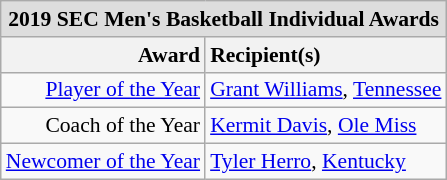<table class="wikitable" style="white-space:nowrap; font-size:90%;">
<tr>
<td colspan="7" style="text-align:center; background:#ddd;"><strong>2019 SEC Men's Basketball Individual Awards</strong> </td>
</tr>
<tr>
<th style="text-align:right;">Award</th>
<th style="text-align:left;">Recipient(s)</th>
</tr>
<tr>
<td style="text-align:right;"><a href='#'>Player of the Year</a></td>
<td style="text-align:left;"><a href='#'>Grant Williams</a>, <a href='#'>Tennessee</a></td>
</tr>
<tr>
<td style="text-align:right;">Coach of the Year</td>
<td style="text-align:left;"><a href='#'>Kermit Davis</a>, <a href='#'>Ole Miss</a></td>
</tr>
<tr>
<td style="text-align:right;"><a href='#'>Newcomer of the Year</a></td>
<td style="text-align:left;"><a href='#'>Tyler Herro</a>, <a href='#'>Kentucky</a></td>
</tr>
</table>
